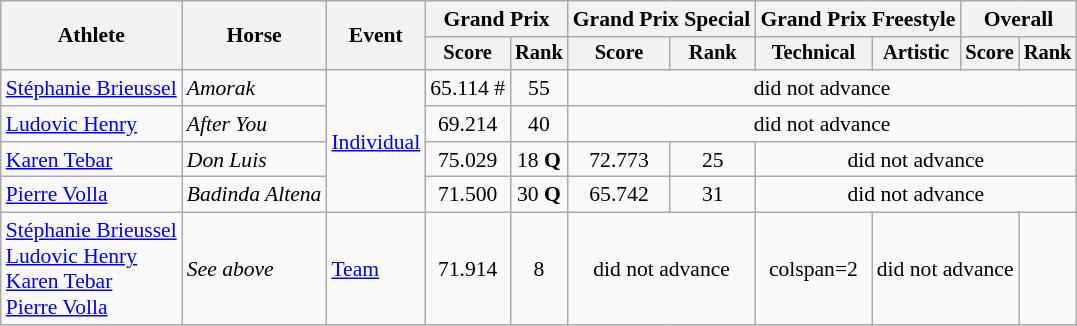<table class=wikitable style="font-size:90%">
<tr>
<th rowspan="2">Athlete</th>
<th rowspan="2">Horse</th>
<th rowspan="2">Event</th>
<th colspan="2">Grand Prix</th>
<th colspan="2">Grand Prix Special</th>
<th colspan="2">Grand Prix Freestyle</th>
<th colspan="2">Overall</th>
</tr>
<tr style="font-size:95%">
<th>Score</th>
<th>Rank</th>
<th>Score</th>
<th>Rank</th>
<th>Technical</th>
<th>Artistic</th>
<th>Score</th>
<th>Rank</th>
</tr>
<tr align=center>
<td align=left><a href='#'>Stéphanie Brieussel</a></td>
<td align=left><em>Amorak</em></td>
<td rowspan="4" style="text-align:left;"><a href='#'>Individual</a></td>
<td>65.114 #</td>
<td>55</td>
<td colspan=6>did not advance</td>
</tr>
<tr align=center>
<td align=left><a href='#'>Ludovic Henry</a></td>
<td align=left><em>After You</em></td>
<td>69.214</td>
<td>40</td>
<td colspan=6>did not advance</td>
</tr>
<tr align=center>
<td align=left><a href='#'>Karen Tebar</a></td>
<td align=left><em>Don Luis</em></td>
<td>75.029</td>
<td>18 <strong>Q</strong></td>
<td>72.773</td>
<td>25</td>
<td colspan=4>did not advance</td>
</tr>
<tr align=center>
<td align=left><a href='#'>Pierre Volla</a></td>
<td align=left><em>Badinda Altena</em></td>
<td>71.500</td>
<td>30 <strong>Q</strong></td>
<td>65.742</td>
<td>31</td>
<td colspan=4>did not advance</td>
</tr>
<tr align=center>
<td align=left><a href='#'>Stéphanie Brieussel</a><br><a href='#'>Ludovic Henry</a><br><a href='#'>Karen Tebar</a><br><a href='#'>Pierre Volla</a></td>
<td align=left><em>See above</em></td>
<td align=left><a href='#'>Team</a></td>
<td>71.914</td>
<td>8</td>
<td colspan=2>did not advance</td>
<td>colspan=2 </td>
<td colspan=2>did not advance</td>
</tr>
</table>
